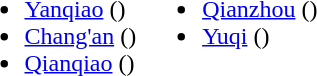<table>
<tr>
<td valign="top"><br><ul><li><a href='#'>Yanqiao</a> ()</li><li><a href='#'>Chang'an</a> ()</li><li><a href='#'>Qianqiao</a> ()</li></ul></td>
<td valign="top"><br><ul><li><a href='#'>Qianzhou</a> ()</li><li><a href='#'>Yuqi</a> ()</li></ul></td>
</tr>
</table>
